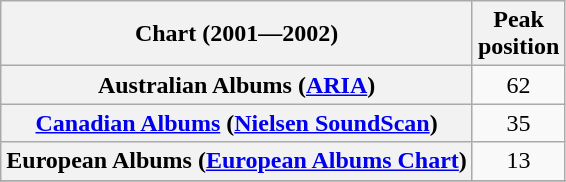<table class="wikitable sortable plainrowheaders">
<tr>
<th>Chart (2001—2002)</th>
<th>Peak<br>position</th>
</tr>
<tr>
<th scope="row">Australian Albums (<a href='#'>ARIA</a>)</th>
<td align="center">62</td>
</tr>
<tr>
<th scope="row"><a href='#'>Canadian Albums</a> (<a href='#'>Nielsen SoundScan</a>)</th>
<td align="center">35</td>
</tr>
<tr>
<th scope="row">European Albums (<a href='#'>European Albums Chart</a>)</th>
<td align="center">13</td>
</tr>
<tr>
</tr>
<tr>
</tr>
<tr>
</tr>
<tr>
</tr>
<tr>
</tr>
<tr>
</tr>
<tr>
</tr>
<tr>
</tr>
</table>
